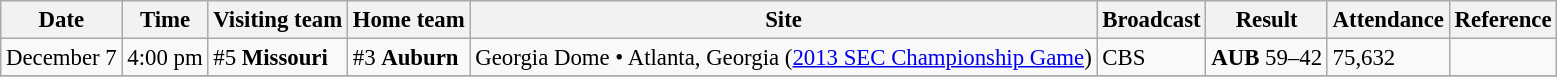<table class="wikitable" style="font-size:95%;">
<tr>
<th>Date</th>
<th>Time</th>
<th>Visiting team</th>
<th>Home team</th>
<th>Site</th>
<th>Broadcast</th>
<th>Result</th>
<th>Attendance</th>
<th class="unsortable">Reference</th>
</tr>
<tr bgcolor=>
<td>December 7</td>
<td>4:00 pm</td>
<td>#5 <strong>Missouri</strong></td>
<td>#3 <strong>Auburn</strong></td>
<td>Georgia Dome • Atlanta, Georgia (<a href='#'>2013 SEC Championship Game</a>)</td>
<td>CBS</td>
<td><strong>AUB</strong> 59–42</td>
<td>75,632</td>
<td align="center"></td>
</tr>
<tr>
</tr>
</table>
